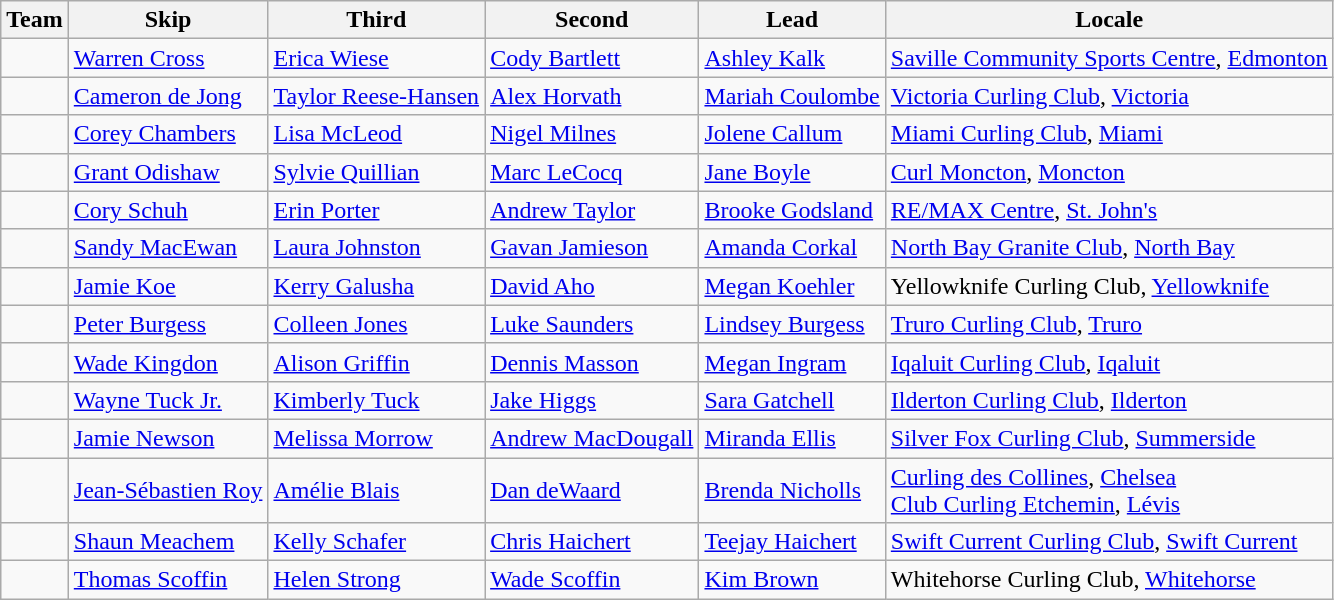<table class="wikitable">
<tr>
<th>Team</th>
<th>Skip</th>
<th>Third</th>
<th>Second</th>
<th>Lead</th>
<th>Locale</th>
</tr>
<tr>
<td></td>
<td><a href='#'>Warren Cross</a></td>
<td><a href='#'>Erica Wiese</a></td>
<td><a href='#'>Cody Bartlett</a></td>
<td><a href='#'>Ashley Kalk</a></td>
<td><a href='#'>Saville Community Sports Centre</a>, <a href='#'>Edmonton</a></td>
</tr>
<tr>
<td></td>
<td><a href='#'>Cameron de Jong</a></td>
<td><a href='#'>Taylor Reese-Hansen</a></td>
<td><a href='#'>Alex Horvath</a></td>
<td><a href='#'>Mariah Coulombe</a></td>
<td><a href='#'>Victoria Curling Club</a>, <a href='#'>Victoria</a></td>
</tr>
<tr>
<td></td>
<td><a href='#'>Corey Chambers</a></td>
<td><a href='#'>Lisa McLeod</a></td>
<td><a href='#'>Nigel Milnes</a></td>
<td><a href='#'>Jolene Callum</a></td>
<td><a href='#'>Miami Curling Club</a>, <a href='#'>Miami</a></td>
</tr>
<tr>
<td></td>
<td><a href='#'>Grant Odishaw</a></td>
<td><a href='#'>Sylvie Quillian</a></td>
<td><a href='#'>Marc LeCocq</a></td>
<td><a href='#'>Jane Boyle</a></td>
<td><a href='#'>Curl Moncton</a>, <a href='#'>Moncton</a></td>
</tr>
<tr>
<td></td>
<td><a href='#'>Cory Schuh</a></td>
<td><a href='#'>Erin Porter</a></td>
<td><a href='#'>Andrew Taylor</a></td>
<td><a href='#'>Brooke Godsland</a></td>
<td><a href='#'>RE/MAX Centre</a>, <a href='#'>St. John's</a></td>
</tr>
<tr>
<td></td>
<td><a href='#'>Sandy MacEwan</a></td>
<td><a href='#'>Laura Johnston</a></td>
<td><a href='#'>Gavan Jamieson</a></td>
<td><a href='#'>Amanda Corkal</a></td>
<td><a href='#'>North Bay Granite Club</a>, <a href='#'>North Bay</a></td>
</tr>
<tr>
<td></td>
<td><a href='#'>Jamie Koe</a></td>
<td><a href='#'>Kerry Galusha</a></td>
<td><a href='#'>David Aho</a></td>
<td><a href='#'>Megan Koehler</a></td>
<td>Yellowknife Curling Club, <a href='#'>Yellowknife</a></td>
</tr>
<tr>
<td></td>
<td><a href='#'>Peter Burgess</a></td>
<td><a href='#'>Colleen Jones</a></td>
<td><a href='#'>Luke Saunders</a></td>
<td><a href='#'>Lindsey Burgess</a></td>
<td><a href='#'>Truro Curling Club</a>, <a href='#'>Truro</a></td>
</tr>
<tr>
<td></td>
<td><a href='#'>Wade Kingdon</a></td>
<td><a href='#'>Alison Griffin</a></td>
<td><a href='#'>Dennis Masson</a></td>
<td><a href='#'>Megan Ingram</a></td>
<td><a href='#'>Iqaluit Curling Club</a>, <a href='#'>Iqaluit</a></td>
</tr>
<tr>
<td></td>
<td><a href='#'>Wayne Tuck Jr.</a></td>
<td><a href='#'>Kimberly Tuck</a></td>
<td><a href='#'>Jake Higgs</a></td>
<td><a href='#'>Sara Gatchell</a></td>
<td><a href='#'>Ilderton Curling Club</a>, <a href='#'>Ilderton</a></td>
</tr>
<tr>
<td></td>
<td><a href='#'>Jamie Newson</a></td>
<td><a href='#'>Melissa Morrow</a></td>
<td><a href='#'>Andrew MacDougall</a></td>
<td><a href='#'>Miranda Ellis</a></td>
<td><a href='#'>Silver Fox Curling Club</a>, <a href='#'>Summerside</a></td>
</tr>
<tr>
<td></td>
<td><a href='#'>Jean-Sébastien Roy</a></td>
<td><a href='#'>Amélie Blais</a></td>
<td><a href='#'>Dan deWaard</a></td>
<td><a href='#'>Brenda Nicholls</a></td>
<td><a href='#'>Curling des Collines</a>, <a href='#'>Chelsea</a> <br> <a href='#'>Club Curling Etchemin</a>, <a href='#'>Lévis</a></td>
</tr>
<tr>
<td></td>
<td><a href='#'>Shaun Meachem</a></td>
<td><a href='#'>Kelly Schafer</a></td>
<td><a href='#'>Chris Haichert</a></td>
<td><a href='#'>Teejay Haichert</a></td>
<td><a href='#'>Swift Current Curling Club</a>, <a href='#'>Swift Current</a></td>
</tr>
<tr>
<td></td>
<td><a href='#'>Thomas Scoffin</a></td>
<td><a href='#'>Helen Strong</a></td>
<td><a href='#'>Wade Scoffin</a></td>
<td><a href='#'>Kim Brown</a></td>
<td>Whitehorse Curling Club, <a href='#'>Whitehorse</a></td>
</tr>
</table>
